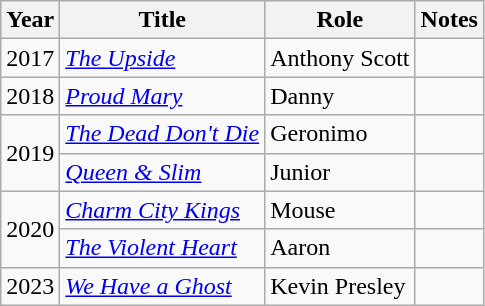<table class="wikitable sortable">
<tr>
<th>Year</th>
<th>Title</th>
<th>Role</th>
<th class="unsortable">Notes</th>
</tr>
<tr>
<td>2017</td>
<td><em><a href='#'>The Upside</a></em></td>
<td>Anthony Scott</td>
<td></td>
</tr>
<tr>
<td>2018</td>
<td><em><a href='#'>Proud Mary</a></em></td>
<td>Danny</td>
<td></td>
</tr>
<tr>
<td rowspan="2">2019</td>
<td><em><a href='#'>The Dead Don't Die</a></em></td>
<td>Geronimo</td>
<td></td>
</tr>
<tr>
<td><em><a href='#'>Queen & Slim</a></em></td>
<td>Junior</td>
<td></td>
</tr>
<tr>
<td rowspan="2">2020</td>
<td><em><a href='#'>Charm City Kings</a></em></td>
<td>Mouse</td>
<td></td>
</tr>
<tr>
<td><em><a href='#'>The Violent Heart</a></em></td>
<td>Aaron</td>
<td></td>
</tr>
<tr>
<td>2023</td>
<td><em><a href='#'>We Have a Ghost</a></em></td>
<td>Kevin Presley</td>
<td></td>
</tr>
</table>
